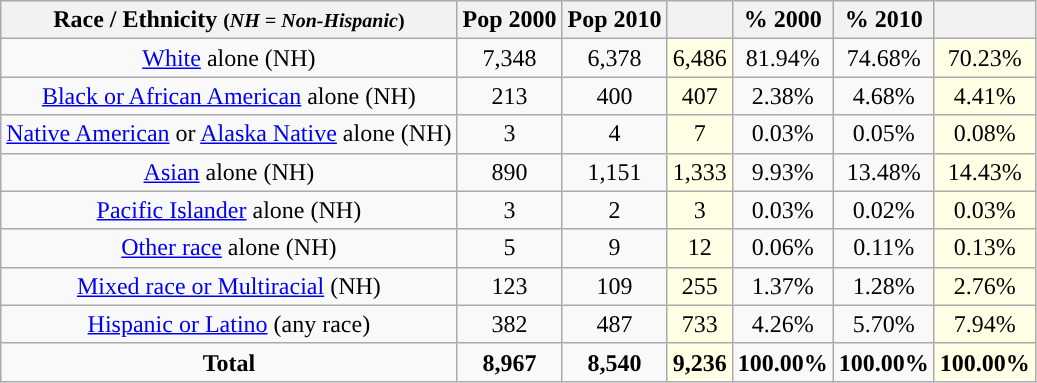<table class="wikitable" style="text-align:center;">
<tr>
<th>Race / Ethnicity <small>(<em>NH = Non-Hispanic</em>)</small></th>
<th>Pop 2000</th>
<th>Pop 2010</th>
<th></th>
<th>% 2000</th>
<th>% 2010</th>
<th></th>
</tr>
<tr>
<td><a href='#'>White</a> alone (NH)</td>
<td>7,348</td>
<td>6,378</td>
<td style='background: #ffffe6;'>6,486</td>
<td>81.94%</td>
<td>74.68%</td>
<td style='background: #ffffe6;'>70.23%</td>
</tr>
<tr>
<td><a href='#'>Black or African American</a> alone (NH)</td>
<td>213</td>
<td>400</td>
<td style='background: #ffffe6;'>407</td>
<td>2.38%</td>
<td>4.68%</td>
<td style='background: #ffffe6;'>4.41%</td>
</tr>
<tr>
<td><a href='#'>Native American</a> or <a href='#'>Alaska Native</a> alone (NH)</td>
<td>3</td>
<td>4</td>
<td style='background: #ffffe6;'>7</td>
<td>0.03%</td>
<td>0.05%</td>
<td style='background: #ffffe6;'>0.08%</td>
</tr>
<tr>
<td><a href='#'>Asian</a> alone (NH)</td>
<td>890</td>
<td>1,151</td>
<td style='background: #ffffe6;'>1,333</td>
<td>9.93%</td>
<td>13.48%</td>
<td style='background: #ffffe6;'>14.43%</td>
</tr>
<tr>
<td><a href='#'>Pacific Islander</a> alone (NH)</td>
<td>3</td>
<td>2</td>
<td style='background: #ffffe6;'>3</td>
<td>0.03%</td>
<td>0.02%</td>
<td style='background: #ffffe6;'>0.03%</td>
</tr>
<tr>
<td><a href='#'>Other race</a> alone (NH)</td>
<td>5</td>
<td>9</td>
<td style='background: #ffffe6;'>12</td>
<td>0.06%</td>
<td>0.11%</td>
<td style='background: #ffffe6;'>0.13%</td>
</tr>
<tr>
<td><a href='#'>Mixed race or Multiracial</a> (NH)</td>
<td>123</td>
<td>109</td>
<td style='background: #ffffe6;'>255</td>
<td>1.37%</td>
<td>1.28%</td>
<td style='background: #ffffe6;'>2.76%</td>
</tr>
<tr>
<td><a href='#'>Hispanic or Latino</a> (any race)</td>
<td>382</td>
<td>487</td>
<td style='background: #ffffe6;'>733</td>
<td>4.26%</td>
<td>5.70%</td>
<td style='background: #ffffe6;'>7.94%</td>
</tr>
<tr>
<td><strong>Total</strong></td>
<td><strong>8,967</strong></td>
<td><strong>8,540</strong></td>
<td style='background: #ffffe6;'><strong>9,236</strong></td>
<td><strong>100.00%</strong></td>
<td><strong>100.00%</strong></td>
<td style='background: #ffffe6;'><strong>100.00%</strong></td>
</tr>
</table>
